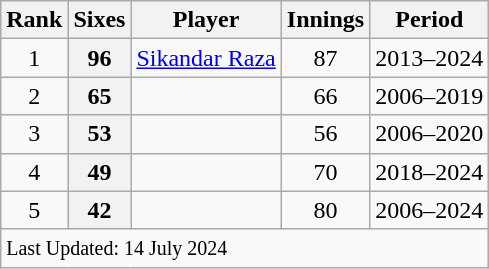<table class="wikitable sortable">
<tr>
<th scope=col>Rank</th>
<th scope=col>Sixes</th>
<th scope=col>Player</th>
<th scope=col>Innings</th>
<th scope=col>Period</th>
</tr>
<tr>
<td align=center>1</td>
<th scope=row style=text-align:center;>96</th>
<td><a href='#'>Sikandar Raza</a></td>
<td align=center>87</td>
<td>2013–2024</td>
</tr>
<tr>
<td align=center>2</td>
<th scope=row style=text-align:center;>65</th>
<td></td>
<td align=center>66</td>
<td>2006–2019</td>
</tr>
<tr>
<td align=center>3</td>
<th scope=row style=text-align:center;>53</th>
<td></td>
<td align=center>56</td>
<td>2006–2020</td>
</tr>
<tr>
<td align=center>4</td>
<th scope=row style=text-align:center;>49</th>
<td></td>
<td align=center>70</td>
<td>2018–2024</td>
</tr>
<tr>
<td align=center>5</td>
<th scope=row style=text-align:center;>42</th>
<td></td>
<td align=center>80</td>
<td>2006–2024</td>
</tr>
<tr class=sortbottom>
<td colspan=6><small>Last Updated: 14 July 2024</small></td>
</tr>
</table>
